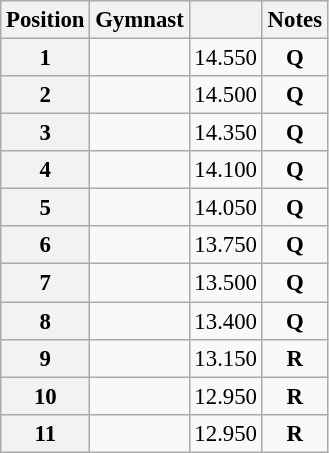<table class="wikitable sortable" style="text-align:center; font-size:95%">
<tr>
<th scope=col>Position</th>
<th scope=col>Gymnast</th>
<th scope=col></th>
<th scope=col>Notes</th>
</tr>
<tr>
<th scope=row>1</th>
<td align=left></td>
<td>14.550</td>
<td><strong>Q</strong></td>
</tr>
<tr>
<th scope=row>2</th>
<td align=left></td>
<td>14.500</td>
<td><strong>Q</strong></td>
</tr>
<tr>
<th scope=row>3</th>
<td align=left></td>
<td>14.350</td>
<td><strong>Q</strong></td>
</tr>
<tr>
<th scope=row>4</th>
<td align=left></td>
<td>14.100</td>
<td><strong>Q</strong></td>
</tr>
<tr>
<th scope=row>5</th>
<td align=left></td>
<td>14.050</td>
<td><strong>Q</strong></td>
</tr>
<tr>
<th scope=row>6</th>
<td align=left></td>
<td>13.750</td>
<td><strong>Q</strong></td>
</tr>
<tr>
<th scope=row>7</th>
<td align=left></td>
<td>13.500</td>
<td><strong>Q</strong></td>
</tr>
<tr>
<th scope=row>8</th>
<td align=left></td>
<td>13.400</td>
<td><strong>Q</strong></td>
</tr>
<tr>
<th scope=row>9</th>
<td align=left></td>
<td>13.150</td>
<td><strong>R</strong></td>
</tr>
<tr>
<th scope=row>10</th>
<td align=left></td>
<td>12.950</td>
<td><strong>R</strong></td>
</tr>
<tr>
<th scope=row>11</th>
<td align=left></td>
<td>12.950</td>
<td><strong>R</strong></td>
</tr>
</table>
